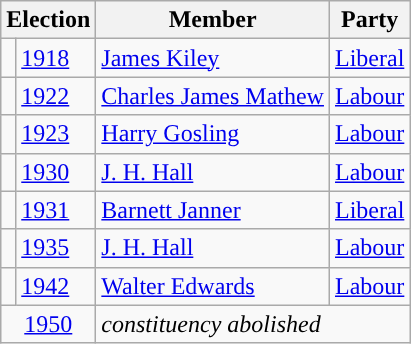<table class="wikitable">
<tr>
<th colspan="2">Election</th>
<th>Member</th>
<th>Party</th>
</tr>
<tr>
<td style="color:inherit;background-color: "></td>
<td><a href='#'>1918</a></td>
<td><a href='#'>James Kiley</a></td>
<td><a href='#'>Liberal</a></td>
</tr>
<tr>
<td style="color:inherit;background-color: "></td>
<td><a href='#'>1922</a></td>
<td><a href='#'>Charles James Mathew</a></td>
<td><a href='#'>Labour</a></td>
</tr>
<tr>
<td style="color:inherit;background-color: "></td>
<td><a href='#'>1923</a></td>
<td><a href='#'>Harry Gosling</a></td>
<td><a href='#'>Labour</a></td>
</tr>
<tr>
<td style="color:inherit;background-color: "></td>
<td><a href='#'>1930</a></td>
<td><a href='#'>J. H. Hall</a></td>
<td><a href='#'>Labour</a></td>
</tr>
<tr>
<td style="color:inherit;background-color: "></td>
<td><a href='#'>1931</a></td>
<td><a href='#'>Barnett Janner</a></td>
<td><a href='#'>Liberal</a></td>
</tr>
<tr>
<td style="color:inherit;background-color: "></td>
<td><a href='#'>1935</a></td>
<td><a href='#'>J. H. Hall</a></td>
<td><a href='#'>Labour</a></td>
</tr>
<tr>
<td style="color:inherit;background-color: "></td>
<td><a href='#'>1942</a></td>
<td><a href='#'>Walter Edwards</a></td>
<td><a href='#'>Labour</a></td>
</tr>
<tr>
<td colspan="2" align="center"><a href='#'>1950</a></td>
<td colspan="2"><em>constituency abolished</em></td>
</tr>
</table>
